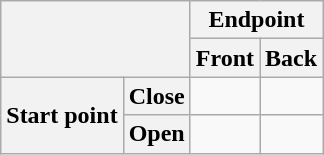<table class="wikitable" style="text-align: center;">
<tr>
<th rowspan="2" colspan="2"></th>
<th colspan="3">Endpoint</th>
</tr>
<tr>
<th>Front</th>
<th>Back</th>
</tr>
<tr>
<th rowspan="2">Start point</th>
<th>Close</th>
<td></td>
<td></td>
</tr>
<tr>
<th>Open</th>
<td></td>
<td></td>
</tr>
</table>
